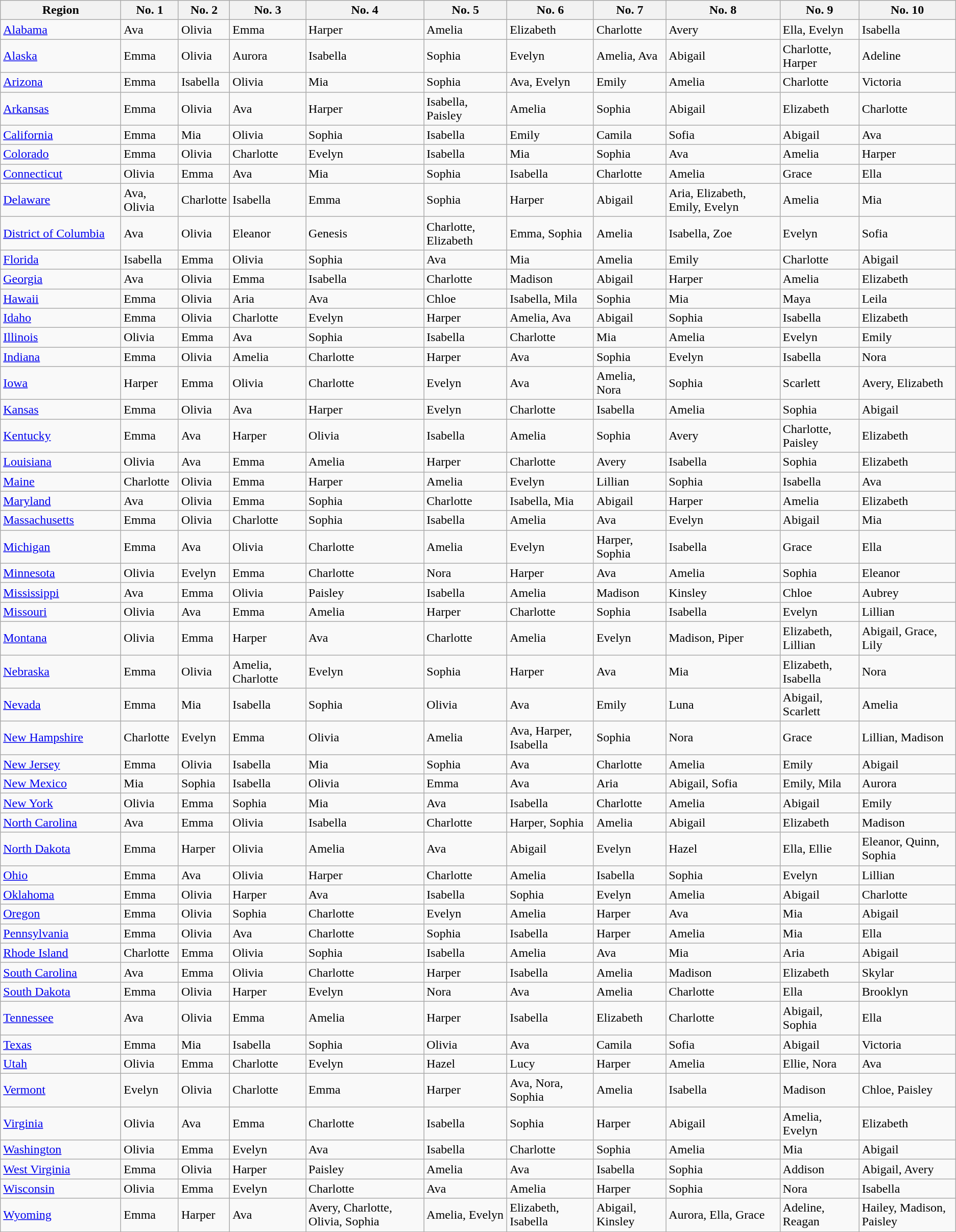<table class="wikitable sortable mw-collapsible" style="min-width:22em">
<tr>
<th width=150>Region</th>
<th>No. 1</th>
<th>No. 2</th>
<th>No. 3</th>
<th>No. 4</th>
<th>No. 5</th>
<th>No. 6</th>
<th>No. 7</th>
<th>No. 8</th>
<th>No. 9</th>
<th>No. 10</th>
</tr>
<tr>
<td><a href='#'>Alabama</a></td>
<td>Ava</td>
<td>Olivia</td>
<td>Emma</td>
<td>Harper</td>
<td>Amelia</td>
<td>Elizabeth</td>
<td>Charlotte</td>
<td>Avery</td>
<td>Ella, Evelyn</td>
<td>Isabella</td>
</tr>
<tr>
<td><a href='#'>Alaska</a></td>
<td>Emma</td>
<td>Olivia</td>
<td>Aurora</td>
<td>Isabella</td>
<td>Sophia</td>
<td>Evelyn</td>
<td>Amelia, Ava</td>
<td>Abigail</td>
<td>Charlotte, Harper</td>
<td>Adeline</td>
</tr>
<tr>
<td><a href='#'>Arizona</a></td>
<td>Emma</td>
<td>Isabella</td>
<td>Olivia</td>
<td>Mia</td>
<td>Sophia</td>
<td>Ava, Evelyn</td>
<td>Emily</td>
<td>Amelia</td>
<td>Charlotte</td>
<td>Victoria</td>
</tr>
<tr>
<td><a href='#'>Arkansas</a></td>
<td>Emma</td>
<td>Olivia</td>
<td>Ava</td>
<td>Harper</td>
<td>Isabella, Paisley</td>
<td>Amelia</td>
<td>Sophia</td>
<td>Abigail</td>
<td>Elizabeth</td>
<td>Charlotte</td>
</tr>
<tr>
<td><a href='#'>California</a></td>
<td>Emma</td>
<td>Mia</td>
<td>Olivia</td>
<td>Sophia</td>
<td>Isabella</td>
<td>Emily</td>
<td>Camila</td>
<td>Sofia</td>
<td>Abigail</td>
<td>Ava</td>
</tr>
<tr>
<td><a href='#'>Colorado</a></td>
<td>Emma</td>
<td>Olivia</td>
<td>Charlotte</td>
<td>Evelyn</td>
<td>Isabella</td>
<td>Mia</td>
<td>Sophia</td>
<td>Ava</td>
<td>Amelia</td>
<td>Harper</td>
</tr>
<tr>
<td><a href='#'>Connecticut</a></td>
<td>Olivia</td>
<td>Emma</td>
<td>Ava</td>
<td>Mia</td>
<td>Sophia</td>
<td>Isabella</td>
<td>Charlotte</td>
<td>Amelia</td>
<td>Grace</td>
<td>Ella</td>
</tr>
<tr>
<td><a href='#'>Delaware</a></td>
<td>Ava, Olivia</td>
<td>Charlotte</td>
<td>Isabella</td>
<td>Emma</td>
<td>Sophia</td>
<td>Harper</td>
<td>Abigail</td>
<td>Aria, Elizabeth, Emily, Evelyn</td>
<td>Amelia</td>
<td>Mia</td>
</tr>
<tr>
<td><a href='#'>District of Columbia</a></td>
<td>Ava</td>
<td>Olivia</td>
<td>Eleanor</td>
<td>Genesis</td>
<td>Charlotte, Elizabeth</td>
<td>Emma, Sophia</td>
<td>Amelia</td>
<td>Isabella, Zoe</td>
<td>Evelyn</td>
<td>Sofia</td>
</tr>
<tr>
<td><a href='#'>Florida</a></td>
<td>Isabella</td>
<td>Emma</td>
<td>Olivia</td>
<td>Sophia</td>
<td>Ava</td>
<td>Mia</td>
<td>Amelia</td>
<td>Emily</td>
<td>Charlotte</td>
<td>Abigail</td>
</tr>
<tr>
<td><a href='#'>Georgia</a></td>
<td>Ava</td>
<td>Olivia</td>
<td>Emma</td>
<td>Isabella</td>
<td>Charlotte</td>
<td>Madison</td>
<td>Abigail</td>
<td>Harper</td>
<td>Amelia</td>
<td>Elizabeth</td>
</tr>
<tr>
<td><a href='#'>Hawaii</a></td>
<td>Emma</td>
<td>Olivia</td>
<td>Aria</td>
<td>Ava</td>
<td>Chloe</td>
<td>Isabella, Mila</td>
<td>Sophia</td>
<td>Mia</td>
<td>Maya</td>
<td>Leila</td>
</tr>
<tr>
<td><a href='#'>Idaho</a></td>
<td>Emma</td>
<td>Olivia</td>
<td>Charlotte</td>
<td>Evelyn</td>
<td>Harper</td>
<td>Amelia, Ava</td>
<td>Abigail</td>
<td>Sophia</td>
<td>Isabella</td>
<td>Elizabeth</td>
</tr>
<tr>
<td><a href='#'>Illinois</a></td>
<td>Olivia</td>
<td>Emma</td>
<td>Ava</td>
<td>Sophia</td>
<td>Isabella</td>
<td>Charlotte</td>
<td>Mia</td>
<td>Amelia</td>
<td>Evelyn</td>
<td>Emily</td>
</tr>
<tr>
<td><a href='#'>Indiana</a></td>
<td>Emma</td>
<td>Olivia</td>
<td>Amelia</td>
<td>Charlotte</td>
<td>Harper</td>
<td>Ava</td>
<td>Sophia</td>
<td>Evelyn</td>
<td>Isabella</td>
<td>Nora</td>
</tr>
<tr>
<td><a href='#'>Iowa</a></td>
<td>Harper</td>
<td>Emma</td>
<td>Olivia</td>
<td>Charlotte</td>
<td>Evelyn</td>
<td>Ava</td>
<td>Amelia, Nora</td>
<td>Sophia</td>
<td>Scarlett</td>
<td>Avery, Elizabeth</td>
</tr>
<tr>
<td><a href='#'>Kansas</a></td>
<td>Emma</td>
<td>Olivia</td>
<td>Ava</td>
<td>Harper</td>
<td>Evelyn</td>
<td>Charlotte</td>
<td>Isabella</td>
<td>Amelia</td>
<td>Sophia</td>
<td>Abigail</td>
</tr>
<tr>
<td><a href='#'>Kentucky</a></td>
<td>Emma</td>
<td>Ava</td>
<td>Harper</td>
<td>Olivia</td>
<td>Isabella</td>
<td>Amelia</td>
<td>Sophia</td>
<td>Avery</td>
<td>Charlotte, Paisley</td>
<td>Elizabeth</td>
</tr>
<tr>
<td><a href='#'>Louisiana</a></td>
<td>Olivia</td>
<td>Ava</td>
<td>Emma</td>
<td>Amelia</td>
<td>Harper</td>
<td>Charlotte</td>
<td>Avery</td>
<td>Isabella</td>
<td>Sophia</td>
<td>Elizabeth</td>
</tr>
<tr>
<td><a href='#'>Maine</a></td>
<td>Charlotte</td>
<td>Olivia</td>
<td>Emma</td>
<td>Harper</td>
<td>Amelia</td>
<td>Evelyn</td>
<td>Lillian</td>
<td>Sophia</td>
<td>Isabella</td>
<td>Ava</td>
</tr>
<tr>
<td><a href='#'>Maryland</a></td>
<td>Ava</td>
<td>Olivia</td>
<td>Emma</td>
<td>Sophia</td>
<td>Charlotte</td>
<td>Isabella, Mia</td>
<td>Abigail</td>
<td>Harper</td>
<td>Amelia</td>
<td>Elizabeth</td>
</tr>
<tr>
<td><a href='#'>Massachusetts</a></td>
<td>Emma</td>
<td>Olivia</td>
<td>Charlotte</td>
<td>Sophia</td>
<td>Isabella</td>
<td>Amelia</td>
<td>Ava</td>
<td>Evelyn</td>
<td>Abigail</td>
<td>Mia</td>
</tr>
<tr>
<td><a href='#'>Michigan</a></td>
<td>Emma</td>
<td>Ava</td>
<td>Olivia</td>
<td>Charlotte</td>
<td>Amelia</td>
<td>Evelyn</td>
<td>Harper, Sophia</td>
<td>Isabella</td>
<td>Grace</td>
<td>Ella</td>
</tr>
<tr>
<td><a href='#'>Minnesota</a></td>
<td>Olivia</td>
<td>Evelyn</td>
<td>Emma</td>
<td>Charlotte</td>
<td>Nora</td>
<td>Harper</td>
<td>Ava</td>
<td>Amelia</td>
<td>Sophia</td>
<td>Eleanor</td>
</tr>
<tr>
<td><a href='#'>Mississippi</a></td>
<td>Ava</td>
<td>Emma</td>
<td>Olivia</td>
<td>Paisley</td>
<td>Isabella</td>
<td>Amelia</td>
<td>Madison</td>
<td>Kinsley</td>
<td>Chloe</td>
<td>Aubrey</td>
</tr>
<tr>
<td><a href='#'>Missouri</a></td>
<td>Olivia</td>
<td>Ava</td>
<td>Emma</td>
<td>Amelia</td>
<td>Harper</td>
<td>Charlotte</td>
<td>Sophia</td>
<td>Isabella</td>
<td>Evelyn</td>
<td>Lillian</td>
</tr>
<tr>
<td><a href='#'>Montana</a></td>
<td>Olivia</td>
<td>Emma</td>
<td>Harper</td>
<td>Ava</td>
<td>Charlotte</td>
<td>Amelia</td>
<td>Evelyn</td>
<td>Madison, Piper</td>
<td>Elizabeth, Lillian</td>
<td>Abigail, Grace, Lily</td>
</tr>
<tr>
<td><a href='#'>Nebraska</a></td>
<td>Emma</td>
<td>Olivia</td>
<td>Amelia, Charlotte</td>
<td>Evelyn</td>
<td>Sophia</td>
<td>Harper</td>
<td>Ava</td>
<td>Mia</td>
<td>Elizabeth, Isabella</td>
<td>Nora</td>
</tr>
<tr>
<td><a href='#'>Nevada</a></td>
<td>Emma</td>
<td>Mia</td>
<td>Isabella</td>
<td>Sophia</td>
<td>Olivia</td>
<td>Ava</td>
<td>Emily</td>
<td>Luna</td>
<td>Abigail, Scarlett</td>
<td>Amelia</td>
</tr>
<tr>
<td><a href='#'>New Hampshire</a></td>
<td>Charlotte</td>
<td>Evelyn</td>
<td>Emma</td>
<td>Olivia</td>
<td>Amelia</td>
<td>Ava, Harper, Isabella</td>
<td>Sophia</td>
<td>Nora</td>
<td>Grace</td>
<td>Lillian, Madison</td>
</tr>
<tr>
<td><a href='#'>New Jersey</a></td>
<td>Emma</td>
<td>Olivia</td>
<td>Isabella</td>
<td>Mia</td>
<td>Sophia</td>
<td>Ava</td>
<td>Charlotte</td>
<td>Amelia</td>
<td>Emily</td>
<td>Abigail</td>
</tr>
<tr>
<td><a href='#'>New Mexico</a></td>
<td>Mia</td>
<td>Sophia</td>
<td>Isabella</td>
<td>Olivia</td>
<td>Emma</td>
<td>Ava</td>
<td>Aria</td>
<td>Abigail, Sofia</td>
<td>Emily, Mila</td>
<td>Aurora</td>
</tr>
<tr>
<td><a href='#'>New York</a></td>
<td>Olivia</td>
<td>Emma</td>
<td>Sophia</td>
<td>Mia</td>
<td>Ava</td>
<td>Isabella</td>
<td>Charlotte</td>
<td>Amelia</td>
<td>Abigail</td>
<td>Emily</td>
</tr>
<tr>
<td><a href='#'>North Carolina</a></td>
<td>Ava</td>
<td>Emma</td>
<td>Olivia</td>
<td>Isabella</td>
<td>Charlotte</td>
<td>Harper, Sophia</td>
<td>Amelia</td>
<td>Abigail</td>
<td>Elizabeth</td>
<td>Madison</td>
</tr>
<tr>
<td><a href='#'>North Dakota</a></td>
<td>Emma</td>
<td>Harper</td>
<td>Olivia</td>
<td>Amelia</td>
<td>Ava</td>
<td>Abigail</td>
<td>Evelyn</td>
<td>Hazel</td>
<td>Ella, Ellie</td>
<td>Eleanor, Quinn, Sophia</td>
</tr>
<tr>
<td><a href='#'>Ohio</a></td>
<td>Emma</td>
<td>Ava</td>
<td>Olivia</td>
<td>Harper</td>
<td>Charlotte</td>
<td>Amelia</td>
<td>Isabella</td>
<td>Sophia</td>
<td>Evelyn</td>
<td>Lillian</td>
</tr>
<tr>
<td><a href='#'>Oklahoma</a></td>
<td>Emma</td>
<td>Olivia</td>
<td>Harper</td>
<td>Ava</td>
<td>Isabella</td>
<td>Sophia</td>
<td>Evelyn</td>
<td>Amelia</td>
<td>Abigail</td>
<td>Charlotte</td>
</tr>
<tr>
<td><a href='#'>Oregon</a></td>
<td>Emma</td>
<td>Olivia</td>
<td>Sophia</td>
<td>Charlotte</td>
<td>Evelyn</td>
<td>Amelia</td>
<td>Harper</td>
<td>Ava</td>
<td>Mia</td>
<td>Abigail</td>
</tr>
<tr>
<td><a href='#'>Pennsylvania</a></td>
<td>Emma</td>
<td>Olivia</td>
<td>Ava</td>
<td>Charlotte</td>
<td>Sophia</td>
<td>Isabella</td>
<td>Harper</td>
<td>Amelia</td>
<td>Mia</td>
<td>Ella</td>
</tr>
<tr>
<td><a href='#'>Rhode Island</a></td>
<td>Charlotte</td>
<td>Emma</td>
<td>Olivia</td>
<td>Sophia</td>
<td>Isabella</td>
<td>Amelia</td>
<td>Ava</td>
<td>Mia</td>
<td>Aria</td>
<td>Abigail</td>
</tr>
<tr>
<td><a href='#'>South Carolina</a></td>
<td>Ava</td>
<td>Emma</td>
<td>Olivia</td>
<td>Charlotte</td>
<td>Harper</td>
<td>Isabella</td>
<td>Amelia</td>
<td>Madison</td>
<td>Elizabeth</td>
<td>Skylar</td>
</tr>
<tr>
<td><a href='#'>South Dakota</a></td>
<td>Emma</td>
<td>Olivia</td>
<td>Harper</td>
<td>Evelyn</td>
<td>Nora</td>
<td>Ava</td>
<td>Amelia</td>
<td>Charlotte</td>
<td>Ella</td>
<td>Brooklyn</td>
</tr>
<tr>
<td><a href='#'>Tennessee</a></td>
<td>Ava</td>
<td>Olivia</td>
<td>Emma</td>
<td>Amelia</td>
<td>Harper</td>
<td>Isabella</td>
<td>Elizabeth</td>
<td>Charlotte</td>
<td>Abigail, Sophia</td>
<td>Ella</td>
</tr>
<tr>
<td><a href='#'>Texas</a></td>
<td>Emma</td>
<td>Mia</td>
<td>Isabella</td>
<td>Sophia</td>
<td>Olivia</td>
<td>Ava</td>
<td>Camila</td>
<td>Sofia</td>
<td>Abigail</td>
<td>Victoria</td>
</tr>
<tr>
<td><a href='#'>Utah</a></td>
<td>Olivia</td>
<td>Emma</td>
<td>Charlotte</td>
<td>Evelyn</td>
<td>Hazel</td>
<td>Lucy</td>
<td>Harper</td>
<td>Amelia</td>
<td>Ellie, Nora</td>
<td>Ava</td>
</tr>
<tr>
<td><a href='#'>Vermont</a></td>
<td>Evelyn</td>
<td>Olivia</td>
<td>Charlotte</td>
<td>Emma</td>
<td>Harper</td>
<td>Ava, Nora, Sophia</td>
<td>Amelia</td>
<td>Isabella</td>
<td>Madison</td>
<td>Chloe, Paisley</td>
</tr>
<tr>
<td><a href='#'>Virginia</a></td>
<td>Olivia</td>
<td>Ava</td>
<td>Emma</td>
<td>Charlotte</td>
<td>Isabella</td>
<td>Sophia</td>
<td>Harper</td>
<td>Abigail</td>
<td>Amelia, Evelyn</td>
<td>Elizabeth</td>
</tr>
<tr>
<td><a href='#'>Washington</a></td>
<td>Olivia</td>
<td>Emma</td>
<td>Evelyn</td>
<td>Ava</td>
<td>Isabella</td>
<td>Charlotte</td>
<td>Sophia</td>
<td>Amelia</td>
<td>Mia</td>
<td>Abigail</td>
</tr>
<tr>
<td><a href='#'>West Virginia</a></td>
<td>Emma</td>
<td>Olivia</td>
<td>Harper</td>
<td>Paisley</td>
<td>Amelia</td>
<td>Ava</td>
<td>Isabella</td>
<td>Sophia</td>
<td>Addison</td>
<td>Abigail, Avery</td>
</tr>
<tr>
<td><a href='#'>Wisconsin</a></td>
<td>Olivia</td>
<td>Emma</td>
<td>Evelyn</td>
<td>Charlotte</td>
<td>Ava</td>
<td>Amelia</td>
<td>Harper</td>
<td>Sophia</td>
<td>Nora</td>
<td>Isabella</td>
</tr>
<tr>
<td><a href='#'>Wyoming</a></td>
<td>Emma</td>
<td>Harper</td>
<td>Ava</td>
<td>Avery, Charlotte, Olivia, Sophia</td>
<td>Amelia, Evelyn</td>
<td>Elizabeth, Isabella</td>
<td>Abigail, Kinsley</td>
<td>Aurora, Ella, Grace</td>
<td>Adeline, Reagan</td>
<td>Hailey, Madison, Paisley</td>
</tr>
<tr>
</tr>
</table>
